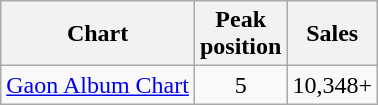<table class="wikitable sortable plainrowheaders">
<tr>
<th scope="col">Chart</th>
<th scope="col">Peak<br>position</th>
<th scope="col">Sales</th>
</tr>
<tr>
<td style="text-align:center"><a href='#'>Gaon Album Chart</a></td>
<td style="text-align:center">5</td>
<td style="text-align:center">10,348+</td>
</tr>
</table>
